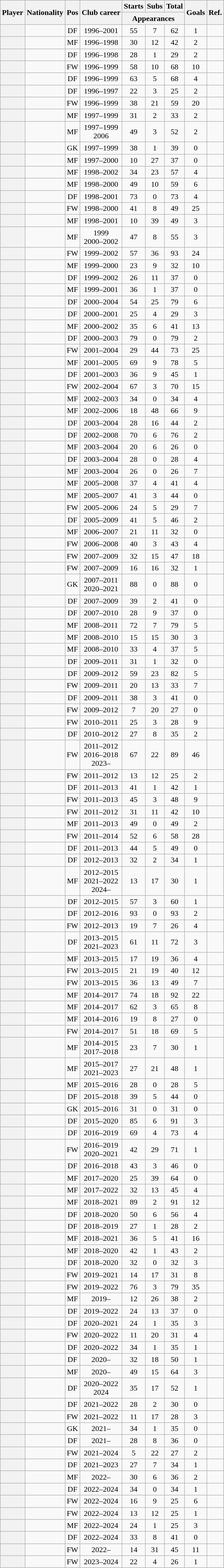<table class="wikitable sortable plainrowheaders" style="text-align:center;">
<tr>
<th scope=col rowspan="2">Player</th>
<th scope=col rowspan="2">Nationality</th>
<th scope=col rowspan="2">Pos</th>
<th scope=col rowspan="2">Club career</th>
<th scope=col>Starts</th>
<th scope=col>Subs</th>
<th scope=col>Total</th>
<th rowspan="2" scope=col>Goals</th>
<th scope="col" rowspan="2" class="unsortable">Ref.</th>
</tr>
<tr class=unsortable>
<th scope=col colspan="3">Appearances</th>
</tr>
<tr>
<th scope=row></th>
<td align="left"></td>
<td>DF</td>
<td>1996–2001</td>
<td>55</td>
<td>7</td>
<td>62</td>
<td>1</td>
<td></td>
</tr>
<tr>
<th scope=row></th>
<td align="left"></td>
<td>MF</td>
<td>1996–1998</td>
<td>30</td>
<td>12</td>
<td>42</td>
<td>2</td>
<td></td>
</tr>
<tr>
<th scope=row></th>
<td align="left"></td>
<td>DF</td>
<td>1996–1998</td>
<td>28</td>
<td>1</td>
<td>29</td>
<td>2</td>
<td></td>
</tr>
<tr>
<th scope=row></th>
<td align="left"></td>
<td>FW</td>
<td>1996–1999</td>
<td>58</td>
<td>10</td>
<td>68</td>
<td>10</td>
<td></td>
</tr>
<tr>
<th scope=row></th>
<td align="left"></td>
<td>DF</td>
<td>1996–1999</td>
<td>63</td>
<td>5</td>
<td>68</td>
<td>4</td>
<td></td>
</tr>
<tr>
<th scope=row></th>
<td align="left"></td>
<td>DF</td>
<td>1996–1997</td>
<td>22</td>
<td>3</td>
<td>25</td>
<td>2</td>
<td></td>
</tr>
<tr>
<th scope=row></th>
<td align="left"></td>
<td>FW</td>
<td>1996–1999</td>
<td>38</td>
<td>21</td>
<td>59</td>
<td>20</td>
<td></td>
</tr>
<tr>
<th scope=row></th>
<td align="left"></td>
<td>MF</td>
<td>1997–1999</td>
<td>31</td>
<td>2</td>
<td>33</td>
<td>2</td>
<td></td>
</tr>
<tr>
<th scope=row></th>
<td align="left"></td>
<td>MF</td>
<td>1997–1999<br>2006</td>
<td>49</td>
<td>3</td>
<td>52</td>
<td>2</td>
<td></td>
</tr>
<tr>
<th scope=row></th>
<td align="left"></td>
<td>GK</td>
<td>1997–1999</td>
<td>38</td>
<td>1</td>
<td>39</td>
<td>0</td>
<td></td>
</tr>
<tr>
<th scope=row></th>
<td align="left"></td>
<td>MF</td>
<td>1997–2000</td>
<td>10</td>
<td>27</td>
<td>37</td>
<td>0</td>
<td></td>
</tr>
<tr>
<th scope=row></th>
<td align="left"></td>
<td>MF</td>
<td>1998–2002</td>
<td>34</td>
<td>23</td>
<td>57</td>
<td>4</td>
<td></td>
</tr>
<tr>
<th scope=row></th>
<td align="left"></td>
<td>MF</td>
<td>1998–2000</td>
<td>49</td>
<td>10</td>
<td>59</td>
<td>6</td>
<td></td>
</tr>
<tr>
<th scope=row></th>
<td align="left"></td>
<td>DF</td>
<td>1998–2001</td>
<td>73</td>
<td>0</td>
<td>73</td>
<td>4</td>
<td></td>
</tr>
<tr>
<th scope=row></th>
<td align="left"></td>
<td>FW</td>
<td>1998–2000</td>
<td>41</td>
<td>8</td>
<td>49</td>
<td>25</td>
<td></td>
</tr>
<tr>
<th scope=row></th>
<td align="left"></td>
<td>MF</td>
<td>1998–2001</td>
<td>10</td>
<td>39</td>
<td>49</td>
<td>3</td>
<td></td>
</tr>
<tr>
<th scope=row></th>
<td align="left"></td>
<td>MF</td>
<td>1999<br>2000–2002</td>
<td>47</td>
<td>8</td>
<td>55</td>
<td>3</td>
<td></td>
</tr>
<tr>
<th scope=row></th>
<td align="left"></td>
<td>FW</td>
<td>1999–2002</td>
<td>57</td>
<td>36</td>
<td>93</td>
<td>24</td>
<td></td>
</tr>
<tr>
<th scope=row></th>
<td align="left"></td>
<td>MF</td>
<td>1999–2000</td>
<td>23</td>
<td>9</td>
<td>32</td>
<td>10</td>
<td></td>
</tr>
<tr>
<th scope=row></th>
<td align="left"></td>
<td>DF</td>
<td>1999–2002</td>
<td>26</td>
<td>11</td>
<td>37</td>
<td>0</td>
<td></td>
</tr>
<tr>
<th scope=row></th>
<td align="left"></td>
<td>MF</td>
<td>1999–2001</td>
<td>36</td>
<td>1</td>
<td>37</td>
<td>0</td>
<td></td>
</tr>
<tr>
<th scope=row></th>
<td align="left"></td>
<td>DF</td>
<td>2000–2004</td>
<td>54</td>
<td>25</td>
<td>79</td>
<td>6</td>
<td></td>
</tr>
<tr>
<th scope=row></th>
<td align="left"></td>
<td>DF</td>
<td>2000–2001</td>
<td>25</td>
<td>4</td>
<td>29</td>
<td>3</td>
<td></td>
</tr>
<tr>
<th scope=row></th>
<td align="left"></td>
<td>MF</td>
<td>2000–2002</td>
<td>35</td>
<td>6</td>
<td>41</td>
<td>13</td>
<td></td>
</tr>
<tr>
<th scope=row></th>
<td align="left"></td>
<td>DF</td>
<td>2000–2003</td>
<td>79</td>
<td>0</td>
<td>79</td>
<td>2</td>
<td></td>
</tr>
<tr>
<th scope=row></th>
<td align="left"></td>
<td>FW</td>
<td>2001–2004</td>
<td>29</td>
<td>44</td>
<td>73</td>
<td>25</td>
<td></td>
</tr>
<tr>
<th scope=row></th>
<td align="left"></td>
<td>MF</td>
<td>2001–2005</td>
<td>69</td>
<td>9</td>
<td>78</td>
<td>5</td>
<td></td>
</tr>
<tr>
<th scope=row></th>
<td align="left"></td>
<td>DF</td>
<td>2001–2003</td>
<td>36</td>
<td>9</td>
<td>45</td>
<td>1</td>
<td></td>
</tr>
<tr>
<th scope=row></th>
<td align="left"></td>
<td>FW</td>
<td>2002–2004</td>
<td>67</td>
<td>3</td>
<td>70</td>
<td>15</td>
<td></td>
</tr>
<tr>
<th scope=row></th>
<td align="left"></td>
<td>MF</td>
<td>2002–2003</td>
<td>34</td>
<td>0</td>
<td>34</td>
<td>4</td>
<td></td>
</tr>
<tr>
<th scope=row></th>
<td align="left"></td>
<td>MF</td>
<td>2002–2006</td>
<td>18</td>
<td>48</td>
<td>66</td>
<td>9</td>
<td></td>
</tr>
<tr>
<th scope=row></th>
<td align="left"></td>
<td>DF</td>
<td>2003–2004</td>
<td>28</td>
<td>16</td>
<td>44</td>
<td>2</td>
<td></td>
</tr>
<tr>
<th scope=row></th>
<td align="left"></td>
<td>DF</td>
<td>2002–2008</td>
<td>70</td>
<td>6</td>
<td>76</td>
<td>2</td>
<td></td>
</tr>
<tr>
<th scope=row></th>
<td align="left"></td>
<td>MF</td>
<td>2003–2004</td>
<td>20</td>
<td>6</td>
<td>26</td>
<td>0</td>
<td></td>
</tr>
<tr>
<th scope=row></th>
<td align="left"></td>
<td>DF</td>
<td>2003–2004</td>
<td>28</td>
<td>0</td>
<td>28</td>
<td>4</td>
<td></td>
</tr>
<tr>
<th scope=row></th>
<td align="left"></td>
<td>MF</td>
<td>2003–2004</td>
<td>26</td>
<td>0</td>
<td>26</td>
<td>7</td>
<td></td>
</tr>
<tr>
<th scope=row></th>
<td align="left"></td>
<td>MF</td>
<td>2005–2008</td>
<td>37</td>
<td>4</td>
<td>41</td>
<td>4</td>
<td></td>
</tr>
<tr>
<th scope=row></th>
<td align="left"></td>
<td>MF</td>
<td>2005–2007</td>
<td>41</td>
<td>3</td>
<td>44</td>
<td>0</td>
<td></td>
</tr>
<tr>
<th scope=row></th>
<td align="left"></td>
<td>FW</td>
<td>2005–2006</td>
<td>24</td>
<td>5</td>
<td>29</td>
<td>7</td>
<td></td>
</tr>
<tr>
<th scope=row></th>
<td align="left"></td>
<td>DF</td>
<td>2005–2009</td>
<td>41</td>
<td>5</td>
<td>46</td>
<td>2</td>
<td></td>
</tr>
<tr>
<th scope=row></th>
<td align="left"></td>
<td>MF</td>
<td>2006–2007</td>
<td>21</td>
<td>11</td>
<td>32</td>
<td>0</td>
<td></td>
</tr>
<tr>
<th scope=row></th>
<td align="left"></td>
<td>FW</td>
<td>2006–2008</td>
<td>40</td>
<td>3</td>
<td>43</td>
<td>4</td>
<td></td>
</tr>
<tr>
<th scope=row></th>
<td align="left"></td>
<td>FW</td>
<td>2007–2009</td>
<td>32</td>
<td>15</td>
<td>47</td>
<td>18</td>
<td></td>
</tr>
<tr>
<th scope=row></th>
<td align="left"></td>
<td>FW</td>
<td>2007–2009</td>
<td>16</td>
<td>16</td>
<td>32</td>
<td>1</td>
<td></td>
</tr>
<tr>
<th scope=row></th>
<td align="left"></td>
<td>GK</td>
<td>2007–2011<br>2020–2021</td>
<td>88</td>
<td>0</td>
<td>88</td>
<td>0</td>
<td></td>
</tr>
<tr>
<th scope=row></th>
<td align="left"></td>
<td>DF</td>
<td>2007–2009</td>
<td>39</td>
<td>2</td>
<td>41</td>
<td>0</td>
<td></td>
</tr>
<tr>
<th scope=row></th>
<td align="left"></td>
<td>DF</td>
<td>2007–2010</td>
<td>28</td>
<td>9</td>
<td>37</td>
<td>0</td>
<td></td>
</tr>
<tr>
<th scope=row></th>
<td align="left"></td>
<td>MF</td>
<td>2008–2011</td>
<td>72</td>
<td>7</td>
<td>79</td>
<td>5</td>
<td></td>
</tr>
<tr>
<th scope=row></th>
<td align="left"></td>
<td>MF</td>
<td>2008–2010</td>
<td>15</td>
<td>15</td>
<td>30</td>
<td>3</td>
<td></td>
</tr>
<tr>
<th scope=row></th>
<td align="left"></td>
<td>MF</td>
<td>2008–2010</td>
<td>33</td>
<td>4</td>
<td>37</td>
<td>5</td>
<td></td>
</tr>
<tr>
<th scope=row></th>
<td align="left"></td>
<td>DF</td>
<td>2009–2011</td>
<td>31</td>
<td>1</td>
<td>32</td>
<td>0</td>
<td></td>
</tr>
<tr>
<th scope=row></th>
<td align="left"></td>
<td>DF</td>
<td>2009–2012</td>
<td>59</td>
<td>23</td>
<td>82</td>
<td>5</td>
<td></td>
</tr>
<tr>
<th scope=row></th>
<td align="left"></td>
<td>FW</td>
<td>2009–2011</td>
<td>20</td>
<td>13</td>
<td>33</td>
<td>7</td>
<td></td>
</tr>
<tr>
<th scope=row></th>
<td align="left"></td>
<td>DF</td>
<td>2009–2011</td>
<td>38</td>
<td>3</td>
<td>41</td>
<td>0</td>
<td></td>
</tr>
<tr>
<th scope=row></th>
<td align="left"></td>
<td>FW</td>
<td>2009–2012</td>
<td>7</td>
<td>20</td>
<td>27</td>
<td>0</td>
<td></td>
</tr>
<tr>
<th scope=row></th>
<td align="left"></td>
<td>FW</td>
<td>2010–2011</td>
<td>25</td>
<td>3</td>
<td>28</td>
<td>9</td>
<td></td>
</tr>
<tr>
<th scope=row></th>
<td align="left"></td>
<td>DF</td>
<td>2010–2012</td>
<td>27</td>
<td>8</td>
<td>35</td>
<td>2</td>
<td></td>
</tr>
<tr>
<th scope=row><strong></strong></th>
<td align="left"></td>
<td>FW</td>
<td>2011–2012<br>2016–2018<br>2023–</td>
<td>67</td>
<td>22</td>
<td>89</td>
<td>46</td>
<td></td>
</tr>
<tr>
<th scope=row></th>
<td align="left"></td>
<td>FW</td>
<td>2011–2012</td>
<td>13</td>
<td>12</td>
<td>25</td>
<td>2</td>
<td></td>
</tr>
<tr>
<th scope=row></th>
<td align="left"></td>
<td>DF</td>
<td>2011–2013</td>
<td>41</td>
<td>1</td>
<td>42</td>
<td>1</td>
<td></td>
</tr>
<tr>
<th scope=row></th>
<td align="left"></td>
<td>FW</td>
<td>2011–2013</td>
<td>45</td>
<td>3</td>
<td>48</td>
<td>9</td>
<td></td>
</tr>
<tr>
<th scope=row></th>
<td align="left"></td>
<td>FW</td>
<td>2011–2012</td>
<td>31</td>
<td>11</td>
<td>42</td>
<td>10</td>
<td></td>
</tr>
<tr>
<th scope=row></th>
<td align="left"></td>
<td>MF</td>
<td>2011–2013</td>
<td>49</td>
<td>0</td>
<td>49</td>
<td>2</td>
<td></td>
</tr>
<tr>
<th scope=row></th>
<td align="left"></td>
<td>FW</td>
<td>2011–2014</td>
<td>52</td>
<td>6</td>
<td>58</td>
<td>28</td>
<td></td>
</tr>
<tr>
<th scope=row></th>
<td align="left"></td>
<td>DF</td>
<td>2011–2013</td>
<td>44</td>
<td>5</td>
<td>49</td>
<td>0</td>
<td></td>
</tr>
<tr>
<th scope=row></th>
<td align="left"></td>
<td>DF</td>
<td>2012–2013</td>
<td>32</td>
<td>2</td>
<td>34</td>
<td>1</td>
<td></td>
</tr>
<tr>
<th scope=row><strong></strong></th>
<td align="left"></td>
<td>MF</td>
<td>2012–2015<br>2021–2022<br>2024–</td>
<td>13</td>
<td>17</td>
<td>30</td>
<td>1</td>
<td></td>
</tr>
<tr>
<th scope=row></th>
<td align="left"></td>
<td>DF</td>
<td>2012–2015</td>
<td>57</td>
<td>3</td>
<td>60</td>
<td>1</td>
<td></td>
</tr>
<tr>
<th scope=row></th>
<td align="left"></td>
<td>DF</td>
<td>2012–2016</td>
<td>93</td>
<td>0</td>
<td>93</td>
<td>2</td>
<td></td>
</tr>
<tr>
<th scope=row></th>
<td align="left"></td>
<td>FW</td>
<td>2012–2013</td>
<td>19</td>
<td>7</td>
<td>26</td>
<td>4</td>
<td></td>
</tr>
<tr>
<th scope=row></th>
<td align="left"></td>
<td>DF</td>
<td>2013–2015<br>2021–2023</td>
<td>61</td>
<td>11</td>
<td>72</td>
<td>3</td>
<td></td>
</tr>
<tr>
<th scope=row></th>
<td align="left"></td>
<td>MF</td>
<td>2013–2015</td>
<td>17</td>
<td>19</td>
<td>36</td>
<td>4</td>
<td></td>
</tr>
<tr>
<th scope=row></th>
<td align="left"></td>
<td>FW</td>
<td>2013–2015</td>
<td>21</td>
<td>19</td>
<td>40</td>
<td>12</td>
<td></td>
</tr>
<tr>
<th scope=row></th>
<td align="left"></td>
<td>FW</td>
<td>2013–2015</td>
<td>36</td>
<td>13</td>
<td>49</td>
<td>7</td>
<td></td>
</tr>
<tr>
<th scope=row></th>
<td align="left"></td>
<td>MF</td>
<td>2014–2017</td>
<td>74</td>
<td>18</td>
<td>92</td>
<td>22</td>
<td></td>
</tr>
<tr>
<th scope=row></th>
<td align="left"></td>
<td>MF</td>
<td>2014–2017</td>
<td>62</td>
<td>3</td>
<td>65</td>
<td>8</td>
<td></td>
</tr>
<tr>
<th scope=row></th>
<td align="left"></td>
<td>MF</td>
<td>2014–2016</td>
<td>19</td>
<td>8</td>
<td>27</td>
<td>0</td>
<td></td>
</tr>
<tr>
<th scope=row></th>
<td align="left"></td>
<td>FW</td>
<td>2014–2017</td>
<td>51</td>
<td>18</td>
<td>69</td>
<td>5</td>
<td></td>
</tr>
<tr>
<th scope=row></th>
<td align="left"></td>
<td>MF</td>
<td>2014–2015<br>2017–2018</td>
<td>23</td>
<td>7</td>
<td>30</td>
<td>1</td>
<td></td>
</tr>
<tr>
<th scope=row></th>
<td align="left"></td>
<td>MF</td>
<td>2015–2017<br>2021–2023</td>
<td>27</td>
<td>21</td>
<td>48</td>
<td>1</td>
<td></td>
</tr>
<tr>
<th scope=row></th>
<td align="left"></td>
<td>MF</td>
<td>2015–2016</td>
<td>28</td>
<td>0</td>
<td>28</td>
<td>5</td>
<td></td>
</tr>
<tr>
<th scope=row></th>
<td align="left"></td>
<td>DF</td>
<td>2015–2018</td>
<td>39</td>
<td>5</td>
<td>44</td>
<td>0</td>
<td></td>
</tr>
<tr>
<th scope=row></th>
<td align="left"></td>
<td>GK</td>
<td>2015–2016</td>
<td>31</td>
<td>0</td>
<td>31</td>
<td>0</td>
<td></td>
</tr>
<tr>
<th scope=row></th>
<td align="left"></td>
<td>DF</td>
<td>2015–2020</td>
<td>85</td>
<td>6</td>
<td>91</td>
<td>3</td>
<td></td>
</tr>
<tr>
<th scope=row></th>
<td align="left"></td>
<td>DF</td>
<td>2016–2019</td>
<td>69</td>
<td>4</td>
<td>73</td>
<td>4</td>
<td></td>
</tr>
<tr>
<th scope=row></th>
<td align="left"></td>
<td>FW</td>
<td>2016–2019<br>2020–2021</td>
<td>42</td>
<td>29</td>
<td>71</td>
<td>1</td>
<td></td>
</tr>
<tr>
<th scope=row></th>
<td align="left"></td>
<td>DF</td>
<td>2016–2018</td>
<td>43</td>
<td>3</td>
<td>46</td>
<td>0</td>
<td></td>
</tr>
<tr>
<th scope=row></th>
<td align="left"></td>
<td>MF</td>
<td>2017–2020</td>
<td>25</td>
<td>39</td>
<td>64</td>
<td>0</td>
<td></td>
</tr>
<tr>
<th scope=row></th>
<td align="left"></td>
<td>MF</td>
<td>2017–2022</td>
<td>32</td>
<td>13</td>
<td>45</td>
<td>4</td>
<td></td>
</tr>
<tr>
<th scope=row></th>
<td align="left"></td>
<td>MF</td>
<td>2018–2021</td>
<td>89</td>
<td>2</td>
<td>91</td>
<td>12</td>
<td></td>
</tr>
<tr>
<th scope=row></th>
<td align="left"></td>
<td>DF</td>
<td>2018–2020</td>
<td>50</td>
<td>6</td>
<td>56</td>
<td>4</td>
<td></td>
</tr>
<tr>
<th scope=row></th>
<td align="left"></td>
<td>DF</td>
<td>2018–2019</td>
<td>27</td>
<td>1</td>
<td>28</td>
<td>2</td>
<td></td>
</tr>
<tr>
<th scope=row></th>
<td align="left"></td>
<td>MF</td>
<td>2018–2021</td>
<td>36</td>
<td>5</td>
<td>41</td>
<td>16</td>
<td></td>
</tr>
<tr>
<th scope=row></th>
<td align="left"></td>
<td>MF</td>
<td>2018–2020</td>
<td>42</td>
<td>1</td>
<td>43</td>
<td>2</td>
<td></td>
</tr>
<tr>
<th scope=row></th>
<td align="left"></td>
<td>DF</td>
<td>2018–2020</td>
<td>32</td>
<td>0</td>
<td>32</td>
<td>3</td>
<td></td>
</tr>
<tr>
<th scope=row></th>
<td align="left"></td>
<td>FW</td>
<td>2019–2021</td>
<td>14</td>
<td>17</td>
<td>31</td>
<td>8</td>
<td></td>
</tr>
<tr>
<th scope=row></th>
<td align="left"></td>
<td>FW</td>
<td>2019–2022</td>
<td>76</td>
<td>3</td>
<td>79</td>
<td>35</td>
<td></td>
</tr>
<tr>
<th scope=row><strong></strong></th>
<td align="left"></td>
<td>MF</td>
<td>2019–</td>
<td>12</td>
<td>26</td>
<td>38</td>
<td>2</td>
<td></td>
</tr>
<tr>
<th scope=row></th>
<td align="left"></td>
<td>DF</td>
<td>2019–2022</td>
<td>24</td>
<td>13</td>
<td>37</td>
<td>0</td>
<td></td>
</tr>
<tr>
<th scope=row></th>
<td align="left"></td>
<td>DF</td>
<td>2020–2021</td>
<td>24</td>
<td>1</td>
<td>35</td>
<td>3</td>
<td></td>
</tr>
<tr>
<th scope=row></th>
<td align="left"></td>
<td>FW</td>
<td>2020–2022</td>
<td>11</td>
<td>20</td>
<td>31</td>
<td>4</td>
<td></td>
</tr>
<tr>
<th scope=row></th>
<td align="left"></td>
<td>DF</td>
<td>2020–2022</td>
<td>34</td>
<td>1</td>
<td>35</td>
<td>1</td>
<td></td>
</tr>
<tr>
<th scope=row><strong></strong></th>
<td align="left"></td>
<td>DF</td>
<td>2020–</td>
<td>32</td>
<td>18</td>
<td>50</td>
<td>1</td>
<td></td>
</tr>
<tr>
<th scope=row><strong></strong></th>
<td align="left"></td>
<td>MF</td>
<td>2020–</td>
<td>49</td>
<td>15</td>
<td>64</td>
<td>3</td>
<td></td>
</tr>
<tr>
<th scope=row></th>
<td align="left"></td>
<td>DF</td>
<td>2020–2022<br>2024</td>
<td>35</td>
<td>17</td>
<td>52</td>
<td>1</td>
<td></td>
</tr>
<tr>
<th scope=row></th>
<td align="left"></td>
<td>DF</td>
<td>2021–2022</td>
<td>28</td>
<td>2</td>
<td>30</td>
<td>0</td>
<td></td>
</tr>
<tr>
<th scope=row></th>
<td align="left"></td>
<td>FW</td>
<td>2021–2022</td>
<td>11</td>
<td>17</td>
<td>28</td>
<td>3</td>
<td></td>
</tr>
<tr>
<th scope=row><strong></strong></th>
<td align="left"></td>
<td>GK</td>
<td>2021–</td>
<td>34</td>
<td>1</td>
<td>35</td>
<td>0</td>
<td></td>
</tr>
<tr>
<th scope=row><strong></strong></th>
<td align="left"></td>
<td>DF</td>
<td>2021–</td>
<td>28</td>
<td>8</td>
<td>36</td>
<td>0</td>
<td></td>
</tr>
<tr>
<th scope=row></th>
<td align="left"></td>
<td>FW</td>
<td>2021–2024</td>
<td>5</td>
<td>22</td>
<td>27</td>
<td>2</td>
<td></td>
</tr>
<tr>
<th scope=row></th>
<td align="left"></td>
<td>DF</td>
<td>2021–2023</td>
<td>27</td>
<td>7</td>
<td>34</td>
<td>1</td>
<td></td>
</tr>
<tr>
<th scope=row><strong></strong></th>
<td align="left"></td>
<td>MF</td>
<td>2022–</td>
<td>30</td>
<td>6</td>
<td>36</td>
<td>2</td>
<td></td>
</tr>
<tr>
<th scope=row></th>
<td align="left"></td>
<td>DF</td>
<td>2022–2024</td>
<td>34</td>
<td>0</td>
<td>34</td>
<td>1</td>
<td></td>
</tr>
<tr>
<th scope=row></th>
<td align="left"></td>
<td>FW</td>
<td>2022–2024</td>
<td>16</td>
<td>9</td>
<td>25</td>
<td>6</td>
<td></td>
</tr>
<tr>
<th scope=row></th>
<td align="left"></td>
<td>FW</td>
<td>2022–2024</td>
<td>13</td>
<td>12</td>
<td>25</td>
<td>1</td>
<td></td>
</tr>
<tr>
<th scope=row></th>
<td align="left"></td>
<td>MF</td>
<td>2022–2024</td>
<td>24</td>
<td>1</td>
<td>25</td>
<td>3</td>
<td></td>
</tr>
<tr>
<th scope=row></th>
<td align="left"></td>
<td>DF</td>
<td>2022–2024</td>
<td>33</td>
<td>8</td>
<td>41</td>
<td>0</td>
<td></td>
</tr>
<tr>
<th scope=row><strong></strong></th>
<td align="left"></td>
<td>FW</td>
<td>2022–</td>
<td>14</td>
<td>31</td>
<td>45</td>
<td>11</td>
<td></td>
</tr>
<tr>
<th scope=row></th>
<td align="left"></td>
<td>FW</td>
<td>2023–2024</td>
<td>22</td>
<td>4</td>
<td>26</td>
<td>1</td>
<td></td>
</tr>
</table>
